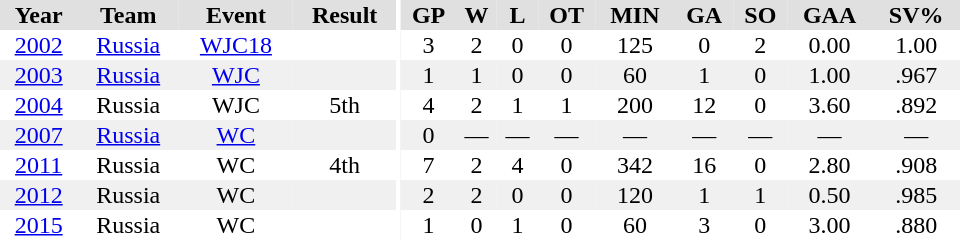<table border="0" cellpadding="1" cellspacing="0" ID="Table3" style="text-align:center; width:40em">
<tr align="center" bgcolor="#e0e0e0">
<th>Year</th>
<th>Team</th>
<th>Event</th>
<th>Result</th>
<th rowspan="99" bgcolor="#ffffff"></th>
<th>GP</th>
<th>W</th>
<th>L</th>
<th>OT</th>
<th>MIN</th>
<th>GA</th>
<th>SO</th>
<th>GAA</th>
<th>SV%</th>
</tr>
<tr align="center">
<td><a href='#'>2002</a></td>
<td><a href='#'>Russia</a></td>
<td><a href='#'>WJC18</a></td>
<td></td>
<td>3</td>
<td>2</td>
<td>0</td>
<td>0</td>
<td>125</td>
<td>0</td>
<td>2</td>
<td>0.00</td>
<td>1.00</td>
</tr>
<tr align="center" bgcolor="#f0f0f0">
<td><a href='#'>2003</a></td>
<td><a href='#'>Russia</a></td>
<td><a href='#'>WJC</a></td>
<td></td>
<td>1</td>
<td>1</td>
<td>0</td>
<td>0</td>
<td>60</td>
<td>1</td>
<td>0</td>
<td>1.00</td>
<td>.967</td>
</tr>
<tr align="center">
<td><a href='#'>2004</a></td>
<td>Russia</td>
<td>WJC</td>
<td>5th</td>
<td>4</td>
<td>2</td>
<td>1</td>
<td>1</td>
<td>200</td>
<td>12</td>
<td>0</td>
<td>3.60</td>
<td>.892</td>
</tr>
<tr align="center" bgcolor="#f0f0f0">
<td><a href='#'>2007</a></td>
<td><a href='#'>Russia</a></td>
<td><a href='#'>WC</a></td>
<td></td>
<td>0</td>
<td>—</td>
<td>—</td>
<td>—</td>
<td>—</td>
<td>—</td>
<td>—</td>
<td>—</td>
<td>—</td>
</tr>
<tr align="center">
<td><a href='#'>2011</a></td>
<td>Russia</td>
<td>WC</td>
<td>4th</td>
<td>7</td>
<td>2</td>
<td>4</td>
<td>0</td>
<td>342</td>
<td>16</td>
<td>0</td>
<td>2.80</td>
<td>.908</td>
</tr>
<tr align="center" bgcolor="#f0f0f0">
<td><a href='#'>2012</a></td>
<td>Russia</td>
<td>WC</td>
<td></td>
<td>2</td>
<td>2</td>
<td>0</td>
<td>0</td>
<td>120</td>
<td>1</td>
<td>1</td>
<td>0.50</td>
<td>.985</td>
</tr>
<tr align="center">
<td><a href='#'>2015</a></td>
<td>Russia</td>
<td>WC</td>
<td></td>
<td>1</td>
<td>0</td>
<td>1</td>
<td>0</td>
<td>60</td>
<td>3</td>
<td>0</td>
<td>3.00</td>
<td>.880</td>
</tr>
</table>
